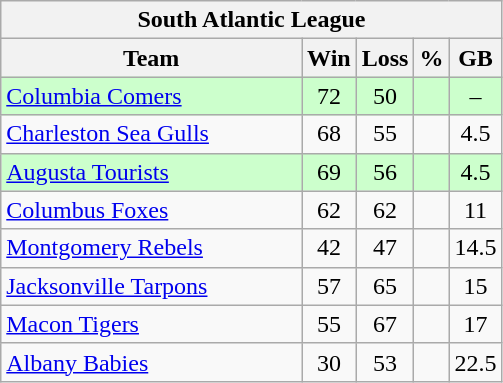<table class="wikitable">
<tr>
<th colspan="5">South Atlantic League</th>
</tr>
<tr>
<th width="60%">Team</th>
<th>Win</th>
<th>Loss</th>
<th>%</th>
<th>GB</th>
</tr>
<tr align=center bgcolor=ccffcc>
<td align=left><a href='#'>Columbia Comers</a></td>
<td>72</td>
<td>50</td>
<td></td>
<td>–</td>
</tr>
<tr align=center>
<td align=left><a href='#'>Charleston Sea Gulls</a></td>
<td>68</td>
<td>55</td>
<td></td>
<td>4.5</td>
</tr>
<tr align=center bgcolor=ccffcc>
<td align=left><a href='#'>Augusta Tourists</a></td>
<td>69</td>
<td>56</td>
<td></td>
<td>4.5</td>
</tr>
<tr align=center>
<td align=left><a href='#'>Columbus Foxes</a></td>
<td>62</td>
<td>62</td>
<td></td>
<td>11</td>
</tr>
<tr align=center>
<td align=left><a href='#'>Montgomery Rebels</a></td>
<td>42</td>
<td>47</td>
<td></td>
<td>14.5</td>
</tr>
<tr align=center>
<td align=left><a href='#'>Jacksonville Tarpons</a></td>
<td>57</td>
<td>65</td>
<td></td>
<td>15</td>
</tr>
<tr align=center>
<td align=left><a href='#'>Macon Tigers</a></td>
<td>55</td>
<td>67</td>
<td></td>
<td>17</td>
</tr>
<tr align=center>
<td align=left><a href='#'>Albany Babies</a></td>
<td>30</td>
<td>53</td>
<td></td>
<td>22.5</td>
</tr>
</table>
